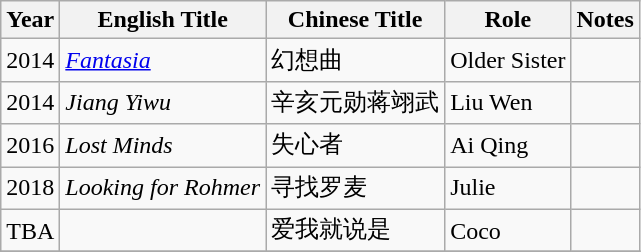<table class="wikitable">
<tr>
<th>Year</th>
<th>English Title</th>
<th>Chinese Title</th>
<th>Role</th>
<th>Notes</th>
</tr>
<tr>
<td>2014</td>
<td><em><a href='#'>Fantasia</a></em></td>
<td>幻想曲</td>
<td>Older Sister</td>
<td></td>
</tr>
<tr>
<td>2014</td>
<td><em>Jiang Yiwu</em></td>
<td>辛亥元勋蒋翊武</td>
<td>Liu Wen</td>
<td></td>
</tr>
<tr>
<td>2016</td>
<td><em>Lost Minds</em></td>
<td>失心者</td>
<td>Ai Qing</td>
<td></td>
</tr>
<tr>
<td>2018</td>
<td><em>Looking for Rohmer</em></td>
<td>寻找罗麦</td>
<td>Julie</td>
<td></td>
</tr>
<tr>
<td>TBA</td>
<td></td>
<td>爱我就说是</td>
<td>Coco</td>
<td></td>
</tr>
<tr>
</tr>
</table>
